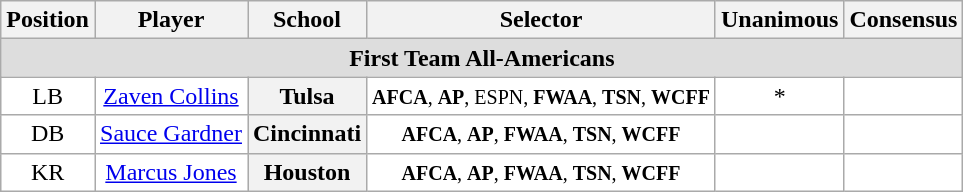<table class="wikitable">
<tr>
<th>Position</th>
<th>Player</th>
<th>School</th>
<th>Selector</th>
<th>Unanimous</th>
<th>Consensus</th>
</tr>
<tr>
<td colspan="6" style="text-align:center; background:#ddd;"><strong>First Team All-Americans</strong></td>
</tr>
<tr style="text-align:center;">
<td style="background:white">LB</td>
<td style="background:white"><a href='#'>Zaven Collins</a></td>
<th style=>Tulsa</th>
<td style="background:white"><small><strong>AFCA</strong>, <strong>AP</strong>, ESPN, <strong>FWAA</strong>, <strong>TSN</strong>, <strong>WCFF</strong></small></td>
<td style="background:white">*</td>
<td style="background:white"></td>
</tr>
<tr style="text-align:center;">
<td style="background:white">DB</td>
<td style="background:white"><a href='#'>Sauce Gardner</a></td>
<th style=>Cincinnati</th>
<td style="background:white"><small><strong>AFCA</strong>, <strong>AP</strong>, <strong>FWAA</strong>, <strong>TSN</strong>, <strong>WCFF</strong></small></td>
<td style="background:white"></td>
<td style="background:white"></td>
</tr>
<tr style="text-align:center;">
<td style="background:white">KR</td>
<td style="background:white"><a href='#'>Marcus Jones</a></td>
<th style=>Houston</th>
<td style="background:white"><small><strong>AFCA</strong>, <strong>AP</strong>, <strong>FWAA</strong>, <strong>TSN</strong>, <strong>WCFF</strong></small></td>
<td style="background:white"></td>
<td style="background:white"></td>
</tr>
</table>
